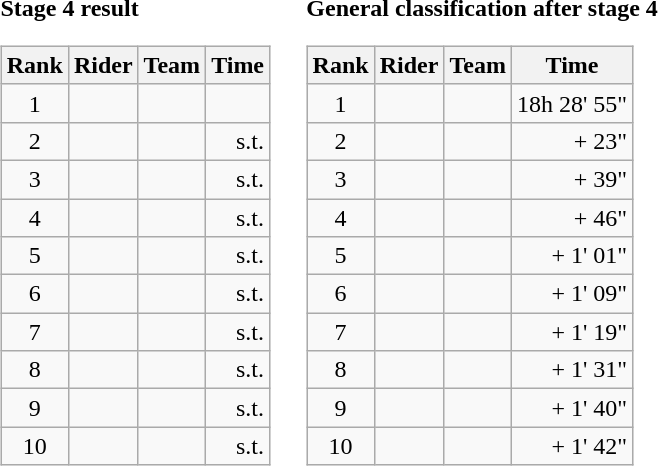<table>
<tr>
<td><strong>Stage 4 result</strong><br><table class="wikitable">
<tr>
<th scope="col">Rank</th>
<th scope="col">Rider</th>
<th scope="col">Team</th>
<th scope="col">Time</th>
</tr>
<tr>
<td style="text-align:center;">1</td>
<td></td>
<td></td>
<td style="text-align:right;"></td>
</tr>
<tr>
<td style="text-align:center;">2</td>
<td></td>
<td></td>
<td style="text-align:right;">s.t.</td>
</tr>
<tr>
<td style="text-align:center;">3</td>
<td></td>
<td></td>
<td style="text-align:right;">s.t.</td>
</tr>
<tr>
<td style="text-align:center;">4</td>
<td></td>
<td></td>
<td style="text-align:right;">s.t.</td>
</tr>
<tr>
<td style="text-align:center;">5</td>
<td></td>
<td></td>
<td style="text-align:right;">s.t.</td>
</tr>
<tr>
<td style="text-align:center;">6</td>
<td></td>
<td></td>
<td style="text-align:right;">s.t.</td>
</tr>
<tr>
<td style="text-align:center;">7</td>
<td></td>
<td></td>
<td style="text-align:right;">s.t.</td>
</tr>
<tr>
<td style="text-align:center;">8</td>
<td></td>
<td></td>
<td style="text-align:right;">s.t.</td>
</tr>
<tr>
<td style="text-align:center;">9</td>
<td> </td>
<td></td>
<td style="text-align:right;">s.t.</td>
</tr>
<tr>
<td style="text-align:center;">10</td>
<td></td>
<td></td>
<td style="text-align:right;">s.t.</td>
</tr>
</table>
</td>
<td></td>
<td><strong>General classification after stage 4</strong><br><table class="wikitable">
<tr>
<th scope="col">Rank</th>
<th scope="col">Rider</th>
<th scope="col">Team</th>
<th scope="col">Time</th>
</tr>
<tr>
<td style="text-align:center;">1</td>
<td>  </td>
<td></td>
<td style="text-align:right;">18h 28' 55"</td>
</tr>
<tr>
<td style="text-align:center;">2</td>
<td> </td>
<td></td>
<td style="text-align:right;">+ 23"</td>
</tr>
<tr>
<td style="text-align:center;">3</td>
<td></td>
<td></td>
<td style="text-align:right;">+ 39"</td>
</tr>
<tr>
<td style="text-align:center;">4</td>
<td></td>
<td></td>
<td style="text-align:right;">+ 46"</td>
</tr>
<tr>
<td style="text-align:center;">5</td>
<td></td>
<td></td>
<td style="text-align:right;">+ 1' 01"</td>
</tr>
<tr>
<td style="text-align:center;">6</td>
<td> </td>
<td></td>
<td style="text-align:right;">+ 1' 09"</td>
</tr>
<tr>
<td style="text-align:center;">7</td>
<td> </td>
<td></td>
<td style="text-align:right;">+ 1' 19"</td>
</tr>
<tr>
<td style="text-align:center;">8</td>
<td></td>
<td></td>
<td style="text-align:right;">+ 1' 31"</td>
</tr>
<tr>
<td style="text-align:center;">9</td>
<td></td>
<td></td>
<td style="text-align:right;">+ 1' 40"</td>
</tr>
<tr>
<td style="text-align:center;">10</td>
<td></td>
<td></td>
<td style="text-align:right;">+ 1' 42"</td>
</tr>
</table>
</td>
</tr>
</table>
